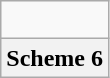<table class="wikitable">
<tr align="center">
<td><br></td>
</tr>
<tr align="center">
<th>Scheme 6</th>
</tr>
</table>
